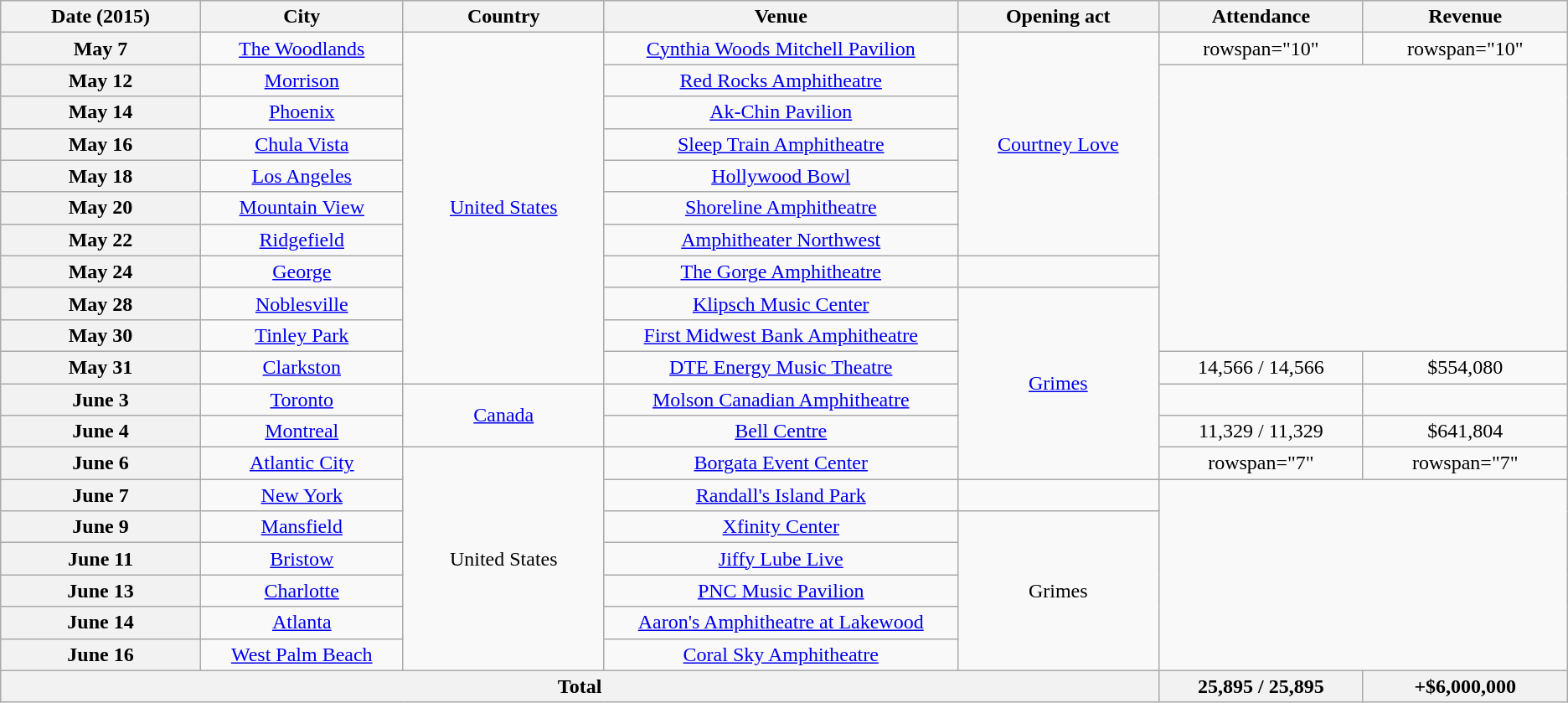<table class="wikitable plainrowheaders" style="text-align:center;">
<tr>
<th scope="col" style="width:10em;">Date (2015)</th>
<th scope="col" style="width:10em;">City</th>
<th scope="col" style="width:10em;">Country</th>
<th scope="col" style="width:18em;">Venue</th>
<th scope="col" style="width:10em;">Opening act</th>
<th scope="col" style="width:10em;">Attendance</th>
<th scope="col" style="width:10em;">Revenue</th>
</tr>
<tr>
<th scope="row" style="text-align:center;">May 7</th>
<td><a href='#'>The Woodlands</a></td>
<td rowspan="11"><a href='#'>United States</a></td>
<td><a href='#'>Cynthia Woods Mitchell Pavilion</a></td>
<td rowspan="7"><a href='#'>Courtney Love</a></td>
<td>rowspan="10" </td>
<td>rowspan="10" </td>
</tr>
<tr>
<th scope="row" style="text-align:center;">May 12</th>
<td><a href='#'>Morrison</a></td>
<td><a href='#'>Red Rocks Amphitheatre</a></td>
</tr>
<tr>
<th scope="row" style="text-align:center;">May 14</th>
<td><a href='#'>Phoenix</a></td>
<td><a href='#'>Ak-Chin Pavilion</a></td>
</tr>
<tr>
<th scope="row" style="text-align:center;">May 16</th>
<td><a href='#'>Chula Vista</a></td>
<td><a href='#'>Sleep Train Amphitheatre</a></td>
</tr>
<tr>
<th scope="row" style="text-align:center;">May 18</th>
<td><a href='#'>Los Angeles</a></td>
<td><a href='#'>Hollywood Bowl</a></td>
</tr>
<tr>
<th scope="row" style="text-align:center;">May 20</th>
<td><a href='#'>Mountain View</a></td>
<td><a href='#'>Shoreline Amphitheatre</a></td>
</tr>
<tr>
<th scope="row" style="text-align:center;">May 22</th>
<td><a href='#'>Ridgefield</a></td>
<td><a href='#'>Amphitheater Northwest</a></td>
</tr>
<tr>
<th scope="row" style="text-align:center;">May 24</th>
<td><a href='#'>George</a></td>
<td><a href='#'>The Gorge Amphitheatre</a></td>
<td></td>
</tr>
<tr>
<th scope="row" style="text-align:center;">May 28</th>
<td><a href='#'>Noblesville</a></td>
<td><a href='#'>Klipsch Music Center</a></td>
<td rowspan="6"><a href='#'>Grimes</a></td>
</tr>
<tr>
<th scope="row" style="text-align:center;">May 30</th>
<td><a href='#'>Tinley Park</a></td>
<td><a href='#'>First Midwest Bank Amphitheatre</a></td>
</tr>
<tr>
<th scope="row" style="text-align:center;">May 31</th>
<td><a href='#'>Clarkston</a></td>
<td><a href='#'>DTE Energy Music Theatre</a></td>
<td>14,566 / 14,566</td>
<td>$554,080</td>
</tr>
<tr>
<th scope="row" style="text-align:center;">June 3</th>
<td><a href='#'>Toronto</a></td>
<td rowspan="2"><a href='#'>Canada</a></td>
<td><a href='#'>Molson Canadian Amphitheatre</a></td>
<td></td>
<td></td>
</tr>
<tr>
<th scope="row" style="text-align:center;">June 4</th>
<td><a href='#'>Montreal</a></td>
<td><a href='#'>Bell Centre</a></td>
<td>11,329 / 11,329</td>
<td>$641,804</td>
</tr>
<tr>
<th scope="row" style="text-align:center;">June 6</th>
<td><a href='#'>Atlantic City</a></td>
<td rowspan="7">United States</td>
<td><a href='#'>Borgata Event Center</a></td>
<td>rowspan="7" </td>
<td>rowspan="7" </td>
</tr>
<tr>
<th scope="row" style="text-align:center;">June 7</th>
<td><a href='#'>New York</a></td>
<td><a href='#'>Randall's Island Park</a></td>
<td></td>
</tr>
<tr>
<th scope="row" style="text-align:center;">June 9</th>
<td><a href='#'>Mansfield</a></td>
<td><a href='#'>Xfinity Center</a></td>
<td rowspan="5">Grimes</td>
</tr>
<tr>
<th scope="row" style="text-align:center;">June 11</th>
<td><a href='#'>Bristow</a></td>
<td><a href='#'>Jiffy Lube Live</a></td>
</tr>
<tr>
<th scope="row" style="text-align:center;">June 13</th>
<td><a href='#'>Charlotte</a></td>
<td><a href='#'>PNC Music Pavilion</a></td>
</tr>
<tr>
<th scope="row" style="text-align:center;">June 14</th>
<td><a href='#'>Atlanta</a></td>
<td><a href='#'>Aaron's Amphitheatre at Lakewood</a></td>
</tr>
<tr>
<th scope="row" style="text-align:center;">June 16</th>
<td><a href='#'>West Palm Beach</a></td>
<td><a href='#'>Coral Sky Amphitheatre</a></td>
</tr>
<tr>
<th colspan="5">Total</th>
<th scope="row" style="text-align:center;">25,895 / 25,895</th>
<th scope="row" style="text-align:center;">+$6,000,000</th>
</tr>
</table>
